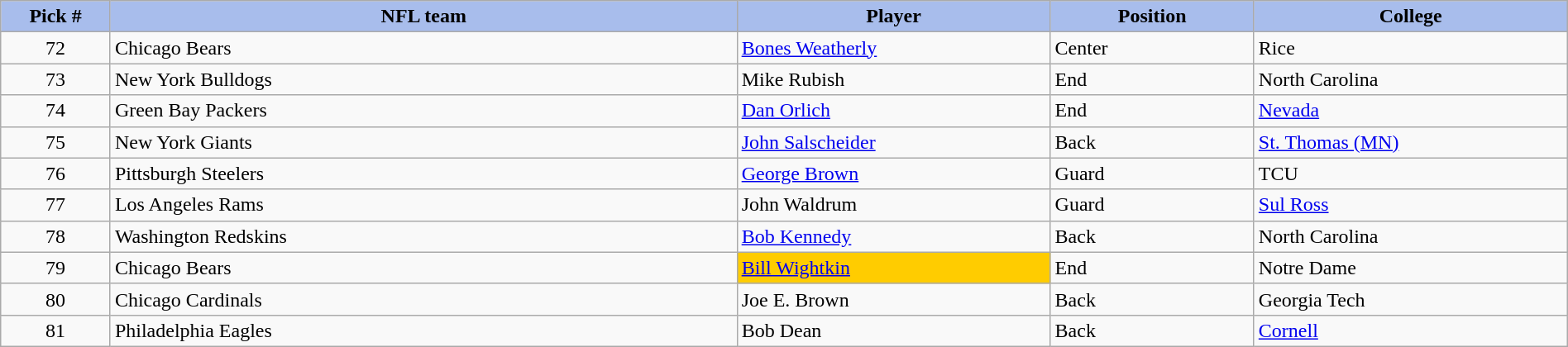<table class="wikitable sortable sortable" style="width: 100%">
<tr>
<th style="background:#A8BDEC;" width=7%>Pick #</th>
<th width=40% style="background:#A8BDEC;">NFL team</th>
<th width=20% style="background:#A8BDEC;">Player</th>
<th width=13% style="background:#A8BDEC;">Position</th>
<th style="background:#A8BDEC;">College</th>
</tr>
<tr>
<td align=center>72</td>
<td>Chicago Bears</td>
<td><a href='#'>Bones Weatherly</a></td>
<td>Center</td>
<td>Rice</td>
</tr>
<tr>
<td align=center>73</td>
<td>New York Bulldogs</td>
<td>Mike Rubish</td>
<td>End</td>
<td>North Carolina</td>
</tr>
<tr>
<td align=center>74</td>
<td>Green Bay Packers</td>
<td><a href='#'>Dan Orlich</a></td>
<td>End</td>
<td><a href='#'>Nevada</a></td>
</tr>
<tr>
<td align=center>75</td>
<td>New York Giants</td>
<td><a href='#'>John Salscheider</a></td>
<td>Back</td>
<td><a href='#'>St. Thomas (MN)</a></td>
</tr>
<tr>
<td align=center>76</td>
<td>Pittsburgh Steelers</td>
<td><a href='#'>George Brown</a></td>
<td>Guard</td>
<td>TCU</td>
</tr>
<tr>
<td align=center>77</td>
<td>Los Angeles Rams</td>
<td>John Waldrum</td>
<td>Guard</td>
<td><a href='#'>Sul Ross</a></td>
</tr>
<tr>
<td align=center>78</td>
<td>Washington Redskins</td>
<td><a href='#'>Bob Kennedy</a></td>
<td>Back</td>
<td>North Carolina</td>
</tr>
<tr>
<td align=center>79</td>
<td>Chicago Bears</td>
<td bgcolor="#ffcc00"><a href='#'>Bill Wightkin</a></td>
<td>End</td>
<td>Notre Dame</td>
</tr>
<tr>
<td align=center>80</td>
<td>Chicago Cardinals</td>
<td>Joe E. Brown</td>
<td>Back</td>
<td>Georgia Tech</td>
</tr>
<tr>
<td align=center>81</td>
<td>Philadelphia Eagles</td>
<td>Bob Dean</td>
<td>Back</td>
<td><a href='#'>Cornell</a></td>
</tr>
</table>
